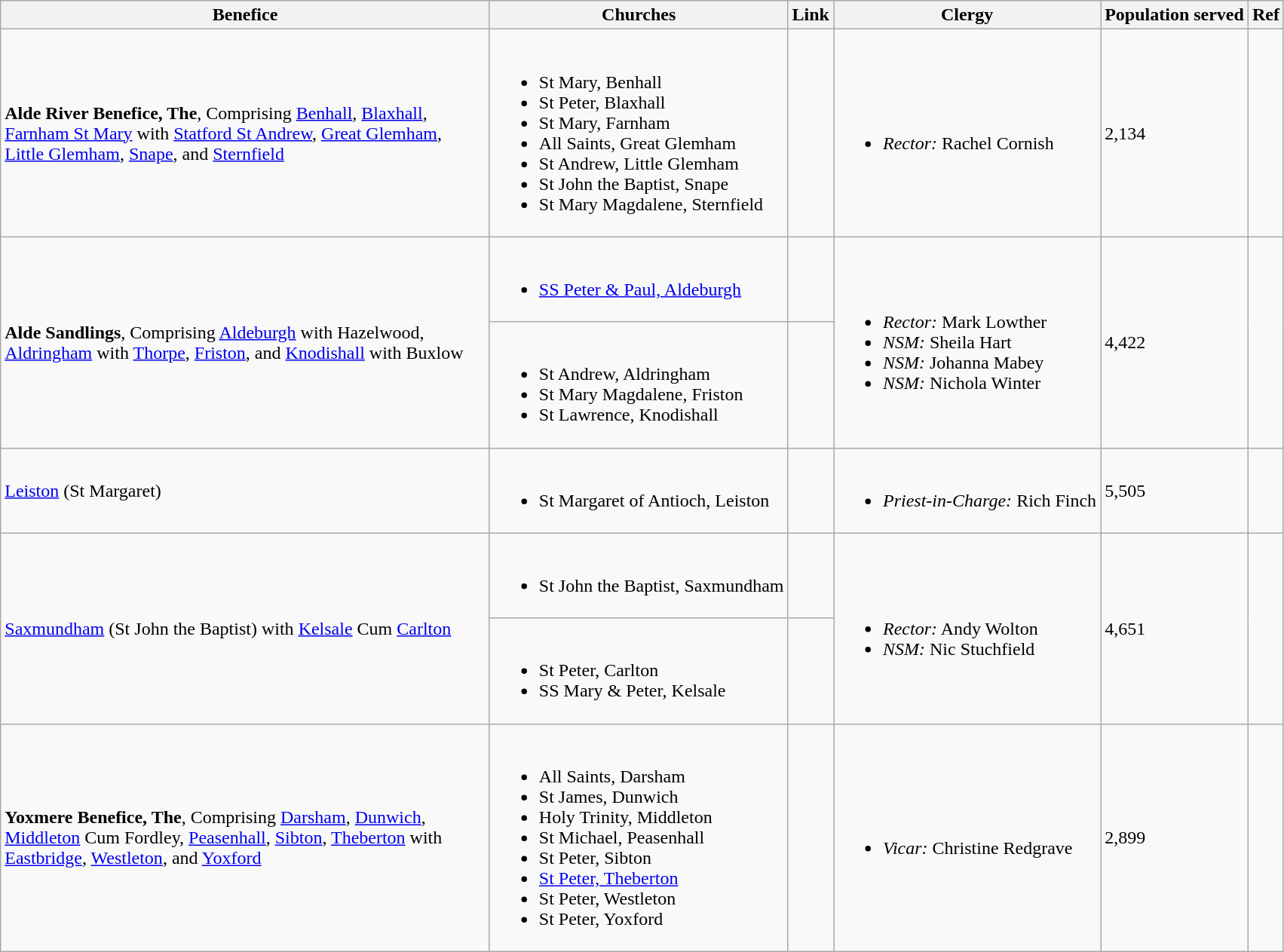<table class="wikitable">
<tr>
<th width="425">Benefice</th>
<th>Churches</th>
<th>Link</th>
<th>Clergy</th>
<th>Population served</th>
<th>Ref</th>
</tr>
<tr>
<td><strong>Alde River Benefice, The</strong>, Comprising <a href='#'>Benhall</a>, <a href='#'>Blaxhall</a>, <a href='#'>Farnham St Mary</a> with <a href='#'>Statford St Andrew</a>, <a href='#'>Great Glemham</a>, <a href='#'>Little Glemham</a>, <a href='#'>Snape</a>, and <a href='#'>Sternfield</a></td>
<td><br><ul><li>St Mary, Benhall</li><li>St Peter, Blaxhall</li><li>St Mary, Farnham</li><li>All Saints, Great Glemham</li><li>St Andrew, Little Glemham</li><li>St John the Baptist, Snape</li><li>St Mary Magdalene, Sternfield</li></ul></td>
<td></td>
<td><br><ul><li><em>Rector:</em> Rachel Cornish</li></ul></td>
<td>2,134</td>
<td></td>
</tr>
<tr>
<td rowspan="2"><strong>Alde Sandlings</strong>, Comprising <a href='#'>Aldeburgh</a> with Hazelwood, <a href='#'>Aldringham</a> with <a href='#'>Thorpe</a>, <a href='#'>Friston</a>, and <a href='#'>Knodishall</a> with Buxlow</td>
<td><br><ul><li><a href='#'>SS Peter & Paul, Aldeburgh</a></li></ul></td>
<td></td>
<td rowspan="2"><br><ul><li><em>Rector:</em> Mark Lowther</li><li><em>NSM:</em> Sheila Hart</li><li><em>NSM:</em> Johanna Mabey</li><li><em>NSM:</em> Nichola Winter</li></ul></td>
<td rowspan="2">4,422</td>
<td rowspan="2"></td>
</tr>
<tr>
<td><br><ul><li>St Andrew, Aldringham</li><li>St Mary Magdalene, Friston</li><li>St Lawrence, Knodishall</li></ul></td>
<td></td>
</tr>
<tr>
<td><a href='#'>Leiston</a> (St Margaret)</td>
<td><br><ul><li>St Margaret of Antioch, Leiston</li></ul></td>
<td></td>
<td><br><ul><li><em>Priest-in-Charge:</em> Rich Finch</li></ul></td>
<td>5,505</td>
<td></td>
</tr>
<tr>
<td rowspan="2"><a href='#'>Saxmundham</a> (St John the Baptist) with <a href='#'>Kelsale</a> Cum <a href='#'>Carlton</a></td>
<td><br><ul><li>St John the Baptist, Saxmundham</li></ul></td>
<td></td>
<td rowspan="2"><br><ul><li><em>Rector:</em> Andy Wolton</li><li><em>NSM:</em> Nic Stuchfield</li></ul></td>
<td rowspan="2">4,651</td>
<td rowspan="2"></td>
</tr>
<tr>
<td><br><ul><li>St Peter, Carlton</li><li>SS Mary & Peter, Kelsale</li></ul></td>
<td></td>
</tr>
<tr>
<td><strong>Yoxmere Benefice, The</strong>, Comprising <a href='#'>Darsham</a>, <a href='#'>Dunwich</a>, <a href='#'>Middleton</a> Cum Fordley, <a href='#'>Peasenhall</a>, <a href='#'>Sibton</a>, <a href='#'>Theberton</a> with <a href='#'>Eastbridge</a>, <a href='#'>Westleton</a>, and <a href='#'>Yoxford</a></td>
<td><br><ul><li>All Saints, Darsham</li><li>St James, Dunwich</li><li>Holy Trinity, Middleton</li><li>St Michael, Peasenhall</li><li>St Peter, Sibton</li><li><a href='#'>St Peter, Theberton</a></li><li>St Peter, Westleton</li><li>St Peter, Yoxford</li></ul></td>
<td></td>
<td><br><ul><li><em>Vicar:</em> Christine Redgrave</li></ul></td>
<td>2,899</td>
<td></td>
</tr>
</table>
